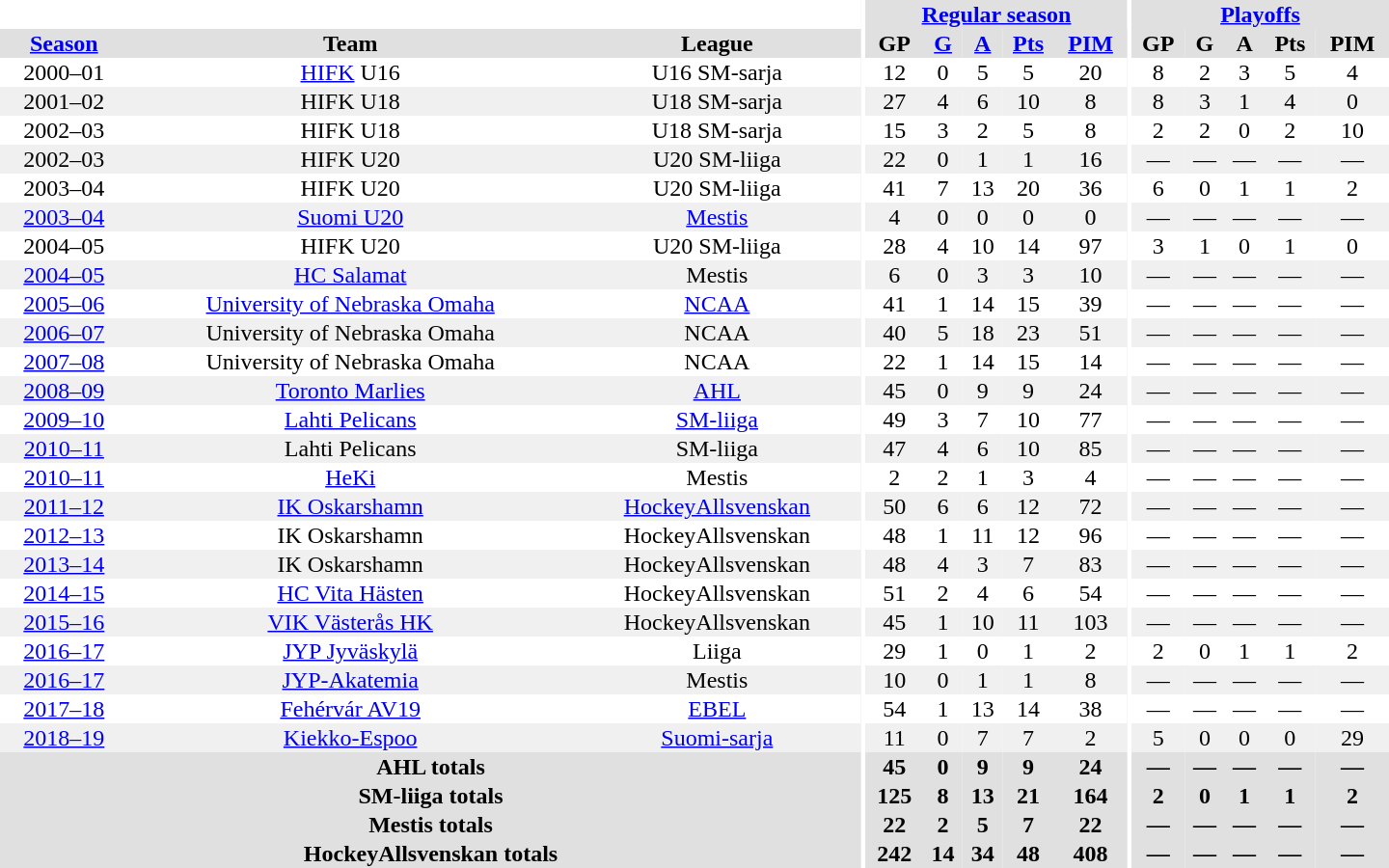<table border="0" cellpadding="1" cellspacing="0" style="text-align:center; width:60em">
<tr bgcolor="#e0e0e0">
<th colspan="3" bgcolor="#ffffff"></th>
<th rowspan="99" bgcolor="#ffffff"></th>
<th colspan="5"><a href='#'>Regular season</a></th>
<th rowspan="99" bgcolor="#ffffff"></th>
<th colspan="5"><a href='#'>Playoffs</a></th>
</tr>
<tr bgcolor="#e0e0e0">
<th><a href='#'>Season</a></th>
<th>Team</th>
<th>League</th>
<th>GP</th>
<th><a href='#'>G</a></th>
<th><a href='#'>A</a></th>
<th><a href='#'>Pts</a></th>
<th><a href='#'>PIM</a></th>
<th>GP</th>
<th>G</th>
<th>A</th>
<th>Pts</th>
<th>PIM</th>
</tr>
<tr>
<td>2000–01</td>
<td><a href='#'>HIFK</a> U16</td>
<td>U16 SM-sarja</td>
<td>12</td>
<td>0</td>
<td>5</td>
<td>5</td>
<td>20</td>
<td>8</td>
<td>2</td>
<td>3</td>
<td>5</td>
<td>4</td>
</tr>
<tr bgcolor="#f0f0f0">
<td>2001–02</td>
<td>HIFK U18</td>
<td>U18 SM-sarja</td>
<td>27</td>
<td>4</td>
<td>6</td>
<td>10</td>
<td>8</td>
<td>8</td>
<td>3</td>
<td>1</td>
<td>4</td>
<td>0</td>
</tr>
<tr>
<td>2002–03</td>
<td>HIFK U18</td>
<td>U18 SM-sarja</td>
<td>15</td>
<td>3</td>
<td>2</td>
<td>5</td>
<td>8</td>
<td>2</td>
<td>2</td>
<td>0</td>
<td>2</td>
<td>10</td>
</tr>
<tr bgcolor="#f0f0f0">
<td>2002–03</td>
<td>HIFK U20</td>
<td>U20 SM-liiga</td>
<td>22</td>
<td>0</td>
<td>1</td>
<td>1</td>
<td>16</td>
<td>—</td>
<td>—</td>
<td>—</td>
<td>—</td>
<td>—</td>
</tr>
<tr>
<td>2003–04</td>
<td>HIFK U20</td>
<td>U20 SM-liiga</td>
<td>41</td>
<td>7</td>
<td>13</td>
<td>20</td>
<td>36</td>
<td>6</td>
<td>0</td>
<td>1</td>
<td>1</td>
<td>2</td>
</tr>
<tr bgcolor="#f0f0f0">
<td><a href='#'>2003–04</a></td>
<td><a href='#'>Suomi U20</a></td>
<td><a href='#'>Mestis</a></td>
<td>4</td>
<td>0</td>
<td>0</td>
<td>0</td>
<td>0</td>
<td>—</td>
<td>—</td>
<td>—</td>
<td>—</td>
<td>—</td>
</tr>
<tr>
<td>2004–05</td>
<td>HIFK U20</td>
<td>U20 SM-liiga</td>
<td>28</td>
<td>4</td>
<td>10</td>
<td>14</td>
<td>97</td>
<td>3</td>
<td>1</td>
<td>0</td>
<td>1</td>
<td>0</td>
</tr>
<tr bgcolor="#f0f0f0">
<td><a href='#'>2004–05</a></td>
<td><a href='#'>HC Salamat</a></td>
<td>Mestis</td>
<td>6</td>
<td>0</td>
<td>3</td>
<td>3</td>
<td>10</td>
<td>—</td>
<td>—</td>
<td>—</td>
<td>—</td>
<td>—</td>
</tr>
<tr>
<td><a href='#'>2005–06</a></td>
<td><a href='#'>University of Nebraska Omaha</a></td>
<td><a href='#'>NCAA</a></td>
<td>41</td>
<td>1</td>
<td>14</td>
<td>15</td>
<td>39</td>
<td>—</td>
<td>—</td>
<td>—</td>
<td>—</td>
<td>—</td>
</tr>
<tr bgcolor="#f0f0f0">
<td><a href='#'>2006–07</a></td>
<td>University of Nebraska Omaha</td>
<td>NCAA</td>
<td>40</td>
<td>5</td>
<td>18</td>
<td>23</td>
<td>51</td>
<td>—</td>
<td>—</td>
<td>—</td>
<td>—</td>
<td>—</td>
</tr>
<tr>
<td><a href='#'>2007–08</a></td>
<td>University of Nebraska Omaha</td>
<td>NCAA</td>
<td>22</td>
<td>1</td>
<td>14</td>
<td>15</td>
<td>14</td>
<td>—</td>
<td>—</td>
<td>—</td>
<td>—</td>
<td>—</td>
</tr>
<tr bgcolor="#f0f0f0">
<td><a href='#'>2008–09</a></td>
<td><a href='#'>Toronto Marlies</a></td>
<td><a href='#'>AHL</a></td>
<td>45</td>
<td>0</td>
<td>9</td>
<td>9</td>
<td>24</td>
<td>—</td>
<td>—</td>
<td>—</td>
<td>—</td>
<td>—</td>
</tr>
<tr>
<td><a href='#'>2009–10</a></td>
<td><a href='#'>Lahti Pelicans</a></td>
<td><a href='#'>SM-liiga</a></td>
<td>49</td>
<td>3</td>
<td>7</td>
<td>10</td>
<td>77</td>
<td>—</td>
<td>—</td>
<td>—</td>
<td>—</td>
<td>—</td>
</tr>
<tr bgcolor="#f0f0f0">
<td><a href='#'>2010–11</a></td>
<td>Lahti Pelicans</td>
<td>SM-liiga</td>
<td>47</td>
<td>4</td>
<td>6</td>
<td>10</td>
<td>85</td>
<td>—</td>
<td>—</td>
<td>—</td>
<td>—</td>
<td>—</td>
</tr>
<tr>
<td><a href='#'>2010–11</a></td>
<td><a href='#'>HeKi</a></td>
<td>Mestis</td>
<td>2</td>
<td>2</td>
<td>1</td>
<td>3</td>
<td>4</td>
<td>—</td>
<td>—</td>
<td>—</td>
<td>—</td>
<td>—</td>
</tr>
<tr bgcolor="#f0f0f0">
<td><a href='#'>2011–12</a></td>
<td><a href='#'>IK Oskarshamn</a></td>
<td><a href='#'>HockeyAllsvenskan</a></td>
<td>50</td>
<td>6</td>
<td>6</td>
<td>12</td>
<td>72</td>
<td>—</td>
<td>—</td>
<td>—</td>
<td>—</td>
<td>—</td>
</tr>
<tr>
<td><a href='#'>2012–13</a></td>
<td>IK Oskarshamn</td>
<td>HockeyAllsvenskan</td>
<td>48</td>
<td>1</td>
<td>11</td>
<td>12</td>
<td>96</td>
<td>—</td>
<td>—</td>
<td>—</td>
<td>—</td>
<td>—</td>
</tr>
<tr bgcolor="#f0f0f0">
<td><a href='#'>2013–14</a></td>
<td>IK Oskarshamn</td>
<td>HockeyAllsvenskan</td>
<td>48</td>
<td>4</td>
<td>3</td>
<td>7</td>
<td>83</td>
<td>—</td>
<td>—</td>
<td>—</td>
<td>—</td>
<td>—</td>
</tr>
<tr>
<td><a href='#'>2014–15</a></td>
<td><a href='#'>HC Vita Hästen</a></td>
<td>HockeyAllsvenskan</td>
<td>51</td>
<td>2</td>
<td>4</td>
<td>6</td>
<td>54</td>
<td>—</td>
<td>—</td>
<td>—</td>
<td>—</td>
<td>—</td>
</tr>
<tr bgcolor="#f0f0f0">
<td><a href='#'>2015–16</a></td>
<td><a href='#'>VIK Västerås HK</a></td>
<td>HockeyAllsvenskan</td>
<td>45</td>
<td>1</td>
<td>10</td>
<td>11</td>
<td>103</td>
<td>—</td>
<td>—</td>
<td>—</td>
<td>—</td>
<td>—</td>
</tr>
<tr>
<td><a href='#'>2016–17</a></td>
<td><a href='#'>JYP Jyväskylä</a></td>
<td>Liiga</td>
<td>29</td>
<td>1</td>
<td>0</td>
<td>1</td>
<td>2</td>
<td>2</td>
<td>0</td>
<td>1</td>
<td>1</td>
<td>2</td>
</tr>
<tr bgcolor="#f0f0f0">
<td><a href='#'>2016–17</a></td>
<td><a href='#'>JYP-Akatemia</a></td>
<td>Mestis</td>
<td>10</td>
<td>0</td>
<td>1</td>
<td>1</td>
<td>8</td>
<td>—</td>
<td>—</td>
<td>—</td>
<td>—</td>
<td>—</td>
</tr>
<tr>
<td><a href='#'>2017–18</a></td>
<td><a href='#'>Fehérvár AV19</a></td>
<td><a href='#'>EBEL</a></td>
<td>54</td>
<td>1</td>
<td>13</td>
<td>14</td>
<td>38</td>
<td>—</td>
<td>—</td>
<td>—</td>
<td>—</td>
<td>—</td>
</tr>
<tr bgcolor="#f0f0f0">
<td><a href='#'>2018–19</a></td>
<td><a href='#'>Kiekko-Espoo</a></td>
<td><a href='#'>Suomi-sarja</a></td>
<td>11</td>
<td>0</td>
<td>7</td>
<td>7</td>
<td>2</td>
<td>5</td>
<td>0</td>
<td>0</td>
<td>0</td>
<td>29</td>
</tr>
<tr>
</tr>
<tr ALIGN="center" bgcolor="#e0e0e0">
<th colspan="3">AHL totals</th>
<th ALIGN="center">45</th>
<th ALIGN="center">0</th>
<th ALIGN="center">9</th>
<th ALIGN="center">9</th>
<th ALIGN="center">24</th>
<th ALIGN="center">—</th>
<th ALIGN="center">—</th>
<th ALIGN="center">—</th>
<th ALIGN="center">—</th>
<th ALIGN="center">—</th>
</tr>
<tr>
</tr>
<tr ALIGN="center" bgcolor="#e0e0e0">
<th colspan="3">SM-liiga totals</th>
<th ALIGN="center">125</th>
<th ALIGN="center">8</th>
<th ALIGN="center">13</th>
<th ALIGN="center">21</th>
<th ALIGN="center">164</th>
<th ALIGN="center">2</th>
<th ALIGN="center">0</th>
<th ALIGN="center">1</th>
<th ALIGN="center">1</th>
<th ALIGN="center">2</th>
</tr>
<tr>
</tr>
<tr ALIGN="center" bgcolor="#e0e0e0">
<th colspan="3">Mestis totals</th>
<th ALIGN="center">22</th>
<th ALIGN="center">2</th>
<th ALIGN="center">5</th>
<th ALIGN="center">7</th>
<th ALIGN="center">22</th>
<th ALIGN="center">—</th>
<th ALIGN="center">—</th>
<th ALIGN="center">—</th>
<th ALIGN="center">—</th>
<th ALIGN="center">—</th>
</tr>
<tr>
</tr>
<tr ALIGN="center" bgcolor="#e0e0e0">
<th colspan="3">HockeyAllsvenskan totals</th>
<th ALIGN="center">242</th>
<th ALIGN="center">14</th>
<th ALIGN="center">34</th>
<th ALIGN="center">48</th>
<th ALIGN="center">408</th>
<th ALIGN="center">—</th>
<th ALIGN="center">—</th>
<th ALIGN="center">—</th>
<th ALIGN="center">—</th>
<th ALIGN="center">—</th>
</tr>
</table>
